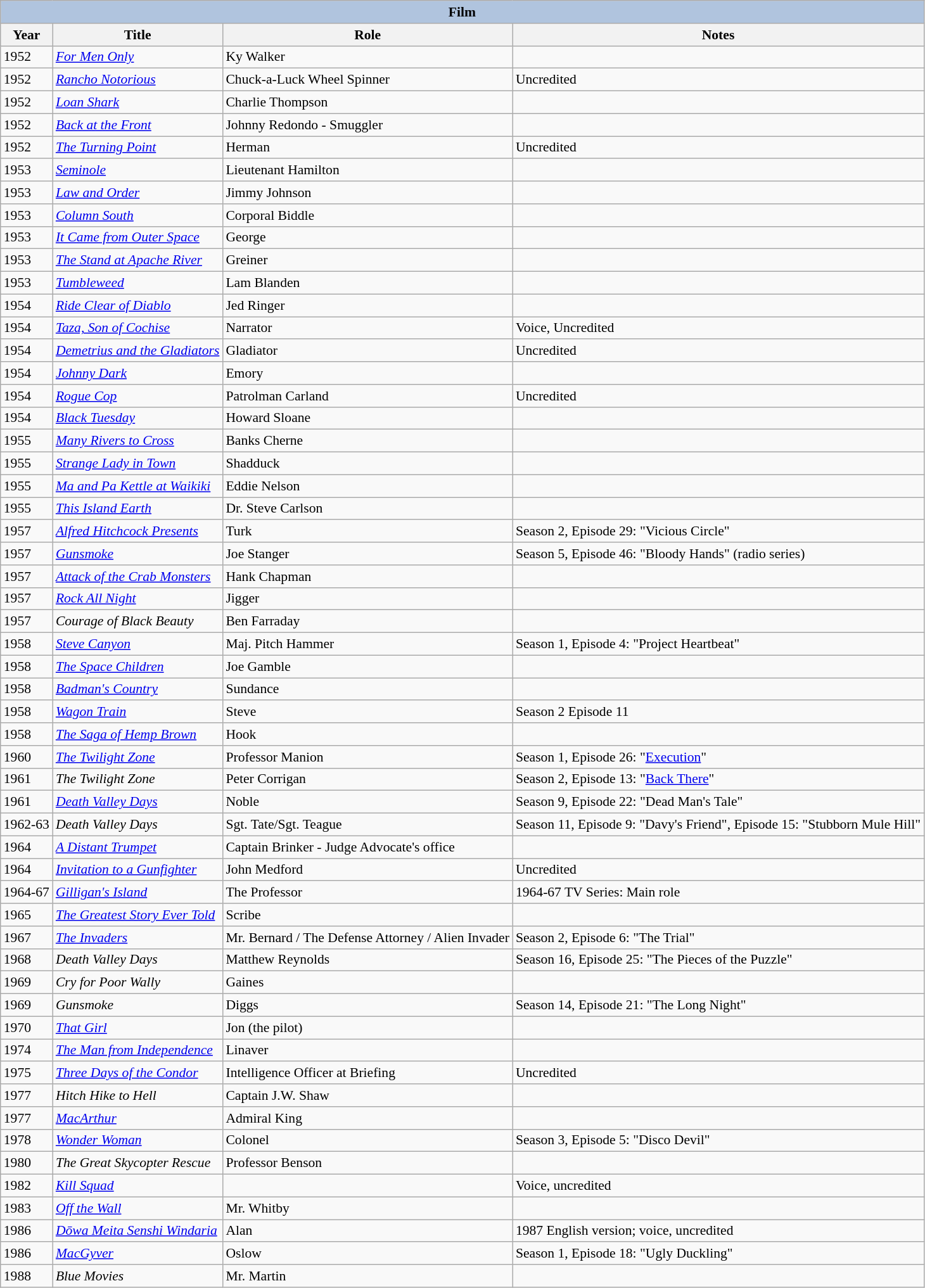<table class="wikitable" style="font-size: 90%;">
<tr>
<th colspan="4" style="background: LightSteelBlue;">Film</th>
</tr>
<tr>
<th>Year</th>
<th>Title</th>
<th>Role</th>
<th>Notes</th>
</tr>
<tr>
<td>1952</td>
<td><em><a href='#'>For Men Only</a></em></td>
<td>Ky Walker</td>
<td></td>
</tr>
<tr>
<td>1952</td>
<td><em><a href='#'>Rancho Notorious</a></em></td>
<td>Chuck-a-Luck Wheel Spinner</td>
<td>Uncredited</td>
</tr>
<tr>
<td>1952</td>
<td><em><a href='#'>Loan Shark</a></em></td>
<td>Charlie Thompson</td>
<td></td>
</tr>
<tr>
<td>1952</td>
<td><em><a href='#'>Back at the Front</a></em></td>
<td>Johnny Redondo - Smuggler</td>
<td></td>
</tr>
<tr>
<td>1952</td>
<td><em><a href='#'>The Turning Point</a></em></td>
<td>Herman</td>
<td>Uncredited</td>
</tr>
<tr>
<td>1953</td>
<td><em><a href='#'>Seminole</a></em></td>
<td>Lieutenant Hamilton</td>
<td></td>
</tr>
<tr>
<td>1953</td>
<td><em><a href='#'>Law and Order</a></em></td>
<td>Jimmy Johnson</td>
<td></td>
</tr>
<tr>
<td>1953</td>
<td><em><a href='#'>Column South</a></em></td>
<td>Corporal Biddle</td>
<td></td>
</tr>
<tr>
<td>1953</td>
<td><em><a href='#'>It Came from Outer Space</a></em></td>
<td>George</td>
<td></td>
</tr>
<tr>
<td>1953</td>
<td><em><a href='#'>The Stand at Apache River</a></em></td>
<td>Greiner</td>
<td></td>
</tr>
<tr>
<td>1953</td>
<td><em><a href='#'>Tumbleweed</a></em></td>
<td>Lam Blanden</td>
<td></td>
</tr>
<tr>
<td>1954</td>
<td><em><a href='#'>Ride Clear of Diablo</a></em></td>
<td>Jed Ringer</td>
<td></td>
</tr>
<tr>
<td>1954</td>
<td><em><a href='#'>Taza, Son of Cochise</a></em></td>
<td>Narrator</td>
<td>Voice, Uncredited</td>
</tr>
<tr>
<td>1954</td>
<td><em><a href='#'>Demetrius and the Gladiators</a></em></td>
<td>Gladiator</td>
<td>Uncredited</td>
</tr>
<tr>
<td>1954</td>
<td><em><a href='#'>Johnny Dark</a></em></td>
<td>Emory</td>
<td></td>
</tr>
<tr>
<td>1954</td>
<td><em><a href='#'>Rogue Cop</a></em></td>
<td>Patrolman Carland</td>
<td>Uncredited</td>
</tr>
<tr>
<td>1954</td>
<td><em><a href='#'>Black Tuesday</a></em></td>
<td>Howard Sloane</td>
<td></td>
</tr>
<tr>
<td>1955</td>
<td><em><a href='#'>Many Rivers to Cross</a></em></td>
<td>Banks Cherne</td>
<td></td>
</tr>
<tr>
<td>1955</td>
<td><em><a href='#'>Strange Lady in Town</a></em></td>
<td>Shadduck</td>
<td></td>
</tr>
<tr>
<td>1955</td>
<td><em><a href='#'>Ma and Pa Kettle at Waikiki</a></em></td>
<td>Eddie Nelson</td>
<td></td>
</tr>
<tr>
<td>1955</td>
<td><em><a href='#'>This Island Earth</a></em></td>
<td>Dr. Steve Carlson</td>
<td></td>
</tr>
<tr>
<td>1957</td>
<td><em><a href='#'>Alfred Hitchcock Presents</a></em></td>
<td>Turk</td>
<td>Season 2, Episode 29: "Vicious Circle"</td>
</tr>
<tr>
<td>1957</td>
<td><em><a href='#'>Gunsmoke</a></em></td>
<td>Joe Stanger</td>
<td>Season 5, Episode 46: "Bloody Hands" (radio series)</td>
</tr>
<tr>
<td>1957</td>
<td><em><a href='#'>Attack of the Crab Monsters</a></em></td>
<td>Hank Chapman</td>
<td></td>
</tr>
<tr>
<td>1957</td>
<td><em><a href='#'>Rock All Night</a></em></td>
<td>Jigger</td>
<td></td>
</tr>
<tr>
<td>1957</td>
<td><em>Courage of Black Beauty</em></td>
<td>Ben Farraday</td>
<td></td>
</tr>
<tr>
<td>1958</td>
<td><em><a href='#'>Steve Canyon</a></em></td>
<td>Maj. Pitch Hammer</td>
<td>Season 1, Episode 4: "Project Heartbeat"</td>
</tr>
<tr>
<td>1958</td>
<td><em><a href='#'>The Space Children</a></em></td>
<td>Joe Gamble</td>
<td></td>
</tr>
<tr>
<td>1958</td>
<td><em><a href='#'>Badman's Country</a></em></td>
<td>Sundance</td>
<td></td>
</tr>
<tr>
<td>1958</td>
<td><em><a href='#'>Wagon Train</a></em></td>
<td>Steve</td>
<td>Season 2 Episode 11</td>
</tr>
<tr>
<td>1958</td>
<td><em><a href='#'>The Saga of Hemp Brown</a></em></td>
<td>Hook</td>
<td></td>
</tr>
<tr>
<td>1960</td>
<td><em><a href='#'>The Twilight Zone</a></em></td>
<td>Professor Manion</td>
<td>Season 1, Episode 26: "<a href='#'>Execution</a>"</td>
</tr>
<tr>
<td>1961</td>
<td><em>The Twilight Zone</em></td>
<td>Peter Corrigan</td>
<td>Season 2, Episode 13: "<a href='#'>Back There</a>"</td>
</tr>
<tr>
<td>1961</td>
<td><em><a href='#'>Death Valley Days</a></em></td>
<td>Noble</td>
<td>Season 9, Episode 22: "Dead Man's Tale"</td>
</tr>
<tr>
<td>1962-63</td>
<td><em>Death Valley Days</em></td>
<td>Sgt. Tate/Sgt. Teague</td>
<td>Season 11, Episode 9: "Davy's Friend", Episode 15: "Stubborn Mule Hill"</td>
</tr>
<tr>
<td>1964</td>
<td><em><a href='#'>A Distant Trumpet</a></em></td>
<td>Captain Brinker - Judge Advocate's office</td>
<td></td>
</tr>
<tr>
<td>1964</td>
<td><em><a href='#'>Invitation to a Gunfighter</a></em></td>
<td>John Medford</td>
<td>Uncredited</td>
</tr>
<tr>
<td>1964-67</td>
<td><em><a href='#'>Gilligan's Island</a></em></td>
<td>The Professor</td>
<td>1964-67 TV Series: Main role</td>
</tr>
<tr>
<td>1965</td>
<td><em><a href='#'>The Greatest Story Ever Told</a></em></td>
<td>Scribe</td>
<td></td>
</tr>
<tr>
<td>1967</td>
<td><em><a href='#'>The Invaders</a></em></td>
<td>Mr. Bernard / The Defense Attorney / Alien Invader</td>
<td>Season 2, Episode 6: "The Trial"</td>
</tr>
<tr>
<td>1968</td>
<td><em>Death Valley Days</em></td>
<td>Matthew Reynolds</td>
<td>Season 16, Episode 25: "The Pieces of the Puzzle"</td>
</tr>
<tr>
<td>1969</td>
<td><em>Cry for Poor Wally</em></td>
<td>Gaines</td>
<td></td>
</tr>
<tr>
<td>1969</td>
<td><em>Gunsmoke</em></td>
<td>Diggs</td>
<td>Season 14, Episode 21: "The Long Night"</td>
</tr>
<tr>
<td>1970</td>
<td><em><a href='#'>That Girl</a></em></td>
<td>Jon (the pilot)</td>
<td></td>
</tr>
<tr>
<td>1974</td>
<td><em><a href='#'>The Man from Independence</a></em></td>
<td>Linaver</td>
<td></td>
</tr>
<tr>
<td>1975</td>
<td><em><a href='#'>Three Days of the Condor</a></em></td>
<td>Intelligence Officer at Briefing</td>
<td>Uncredited</td>
</tr>
<tr>
<td>1977</td>
<td><em>Hitch Hike to Hell</em></td>
<td>Captain J.W. Shaw</td>
<td></td>
</tr>
<tr>
<td>1977</td>
<td><em><a href='#'>MacArthur</a></em></td>
<td>Admiral King</td>
<td></td>
</tr>
<tr>
<td>1978</td>
<td><em><a href='#'>Wonder Woman</a></em></td>
<td>Colonel</td>
<td>Season 3, Episode 5: "Disco Devil"</td>
</tr>
<tr>
<td>1980</td>
<td><em>The Great Skycopter Rescue</em></td>
<td>Professor Benson</td>
<td></td>
</tr>
<tr>
<td>1982</td>
<td><em><a href='#'>Kill Squad</a></em></td>
<td></td>
<td>Voice, uncredited</td>
</tr>
<tr>
<td>1983</td>
<td><em><a href='#'>Off the Wall</a></em></td>
<td>Mr. Whitby</td>
<td></td>
</tr>
<tr>
<td>1986</td>
<td><em><a href='#'>Dōwa Meita Senshi Windaria</a></em></td>
<td>Alan</td>
<td>1987 English version; voice, uncredited</td>
</tr>
<tr>
<td>1986</td>
<td><em><a href='#'>MacGyver</a></em></td>
<td>Oslow</td>
<td>Season 1, Episode 18: "Ugly Duckling"</td>
</tr>
<tr>
<td>1988</td>
<td><em>Blue Movies</em></td>
<td>Mr. Martin</td>
<td></td>
</tr>
</table>
